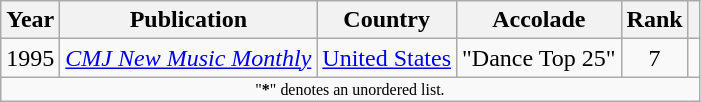<table class="wikitable sortable" style="margin:0em 1em 1em 0pt">
<tr>
<th>Year</th>
<th>Publication</th>
<th>Country</th>
<th>Accolade</th>
<th>Rank</th>
<th class=unsortable></th>
</tr>
<tr>
<td align=center>1995</td>
<td><em><a href='#'>CMJ New Music Monthly</a></em></td>
<td><a href='#'>United States</a></td>
<td>"Dance Top 25"</td>
<td align=center>7</td>
<td></td>
</tr>
<tr class="sortbottom">
<td colspan=6 style=font-size:8pt; align=center>"<strong>*</strong>" denotes an unordered list.</td>
</tr>
</table>
